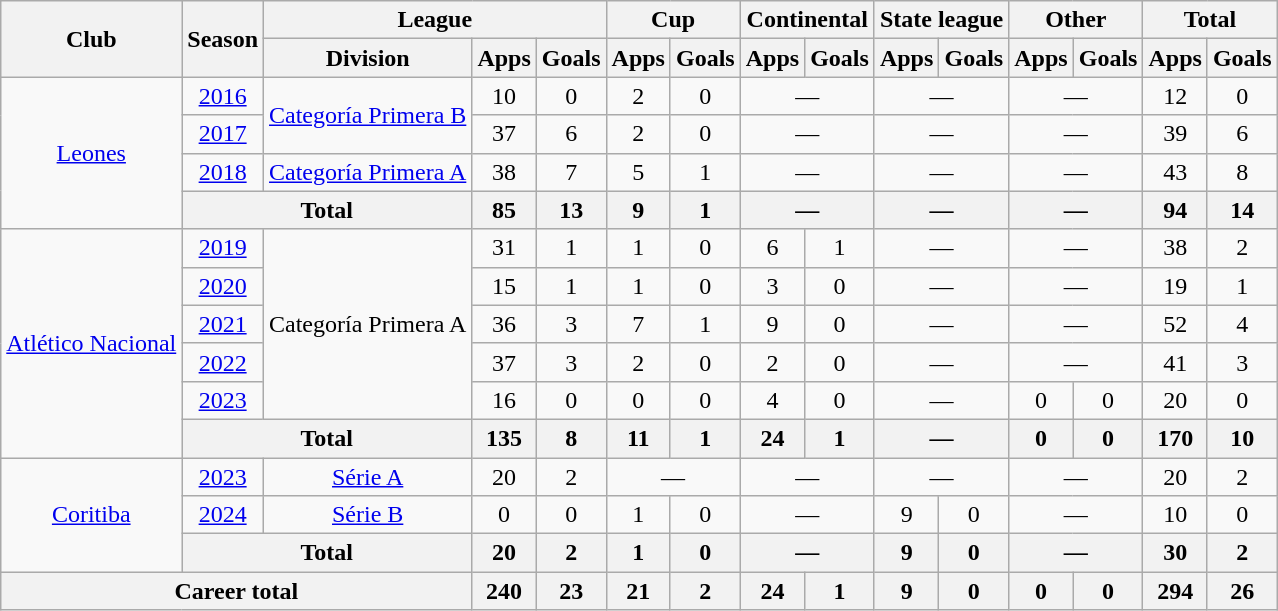<table class="wikitable" style="text-align: center;">
<tr>
<th rowspan="2">Club</th>
<th rowspan="2">Season</th>
<th colspan="3">League</th>
<th colspan="2">Cup</th>
<th colspan="2">Continental</th>
<th colspan="2">State league</th>
<th colspan="2">Other</th>
<th colspan="2">Total</th>
</tr>
<tr>
<th>Division</th>
<th>Apps</th>
<th>Goals</th>
<th>Apps</th>
<th>Goals</th>
<th>Apps</th>
<th>Goals</th>
<th>Apps</th>
<th>Goals</th>
<th>Apps</th>
<th>Goals</th>
<th>Apps</th>
<th>Goals</th>
</tr>
<tr>
<td rowspan="4"><a href='#'>Leones</a></td>
<td><a href='#'>2016</a></td>
<td rowspan="2"><a href='#'>Categoría Primera B</a></td>
<td>10</td>
<td>0</td>
<td>2</td>
<td>0</td>
<td colspan="2">—</td>
<td colspan="2">—</td>
<td colspan="2">—</td>
<td>12</td>
<td>0</td>
</tr>
<tr>
<td><a href='#'>2017</a></td>
<td>37</td>
<td>6</td>
<td>2</td>
<td>0</td>
<td colspan="2">—</td>
<td colspan="2">—</td>
<td colspan="2">—</td>
<td>39</td>
<td>6</td>
</tr>
<tr>
<td><a href='#'>2018</a></td>
<td><a href='#'>Categoría Primera A</a></td>
<td>38</td>
<td>7</td>
<td>5</td>
<td>1</td>
<td colspan="2">—</td>
<td colspan="2">—</td>
<td colspan="2">—</td>
<td>43</td>
<td>8</td>
</tr>
<tr>
<th colspan="2">Total</th>
<th>85</th>
<th>13</th>
<th>9</th>
<th>1</th>
<th colspan="2">—</th>
<th colspan="2">—</th>
<th colspan="2">—</th>
<th>94</th>
<th>14</th>
</tr>
<tr>
<td rowspan="6"><a href='#'>Atlético Nacional</a></td>
<td><a href='#'>2019</a></td>
<td rowspan="5">Categoría Primera A</td>
<td>31</td>
<td>1</td>
<td>1</td>
<td>0</td>
<td>6</td>
<td>1</td>
<td colspan="2">—</td>
<td colspan="2">—</td>
<td>38</td>
<td>2</td>
</tr>
<tr>
<td><a href='#'>2020</a></td>
<td>15</td>
<td>1</td>
<td>1</td>
<td>0</td>
<td>3</td>
<td>0</td>
<td colspan="2">—</td>
<td colspan="2">—</td>
<td>19</td>
<td>1</td>
</tr>
<tr>
<td><a href='#'>2021</a></td>
<td>36</td>
<td>3</td>
<td>7</td>
<td>1</td>
<td>9</td>
<td>0</td>
<td colspan="2">—</td>
<td colspan="2">—</td>
<td>52</td>
<td>4</td>
</tr>
<tr>
<td><a href='#'>2022</a></td>
<td>37</td>
<td>3</td>
<td>2</td>
<td>0</td>
<td>2</td>
<td>0</td>
<td colspan="2">—</td>
<td colspan="2">—</td>
<td>41</td>
<td>3</td>
</tr>
<tr>
<td><a href='#'>2023</a></td>
<td>16</td>
<td>0</td>
<td>0</td>
<td>0</td>
<td>4</td>
<td>0</td>
<td colspan="2">—</td>
<td>0</td>
<td>0</td>
<td>20</td>
<td>0</td>
</tr>
<tr>
<th colspan="2">Total</th>
<th>135</th>
<th>8</th>
<th>11</th>
<th>1</th>
<th>24</th>
<th>1</th>
<th colspan="2">—</th>
<th>0</th>
<th>0</th>
<th>170</th>
<th>10</th>
</tr>
<tr>
<td rowspan="3"><a href='#'>Coritiba</a></td>
<td><a href='#'>2023</a></td>
<td><a href='#'>Série A</a></td>
<td>20</td>
<td>2</td>
<td colspan="2">—</td>
<td colspan="2">—</td>
<td colspan="2">—</td>
<td colspan="2">—</td>
<td>20</td>
<td>2</td>
</tr>
<tr>
<td><a href='#'>2024</a></td>
<td><a href='#'>Série B</a></td>
<td>0</td>
<td>0</td>
<td>1</td>
<td>0</td>
<td colspan="2">—</td>
<td>9</td>
<td>0</td>
<td colspan="2">—</td>
<td>10</td>
<td>0</td>
</tr>
<tr>
<th colspan="2">Total</th>
<th>20</th>
<th>2</th>
<th>1</th>
<th>0</th>
<th colspan="2">—</th>
<th>9</th>
<th>0</th>
<th colspan="2">—</th>
<th>30</th>
<th>2</th>
</tr>
<tr>
<th colspan="3">Career total</th>
<th>240</th>
<th>23</th>
<th>21</th>
<th>2</th>
<th>24</th>
<th>1</th>
<th>9</th>
<th>0</th>
<th>0</th>
<th>0</th>
<th>294</th>
<th>26</th>
</tr>
</table>
